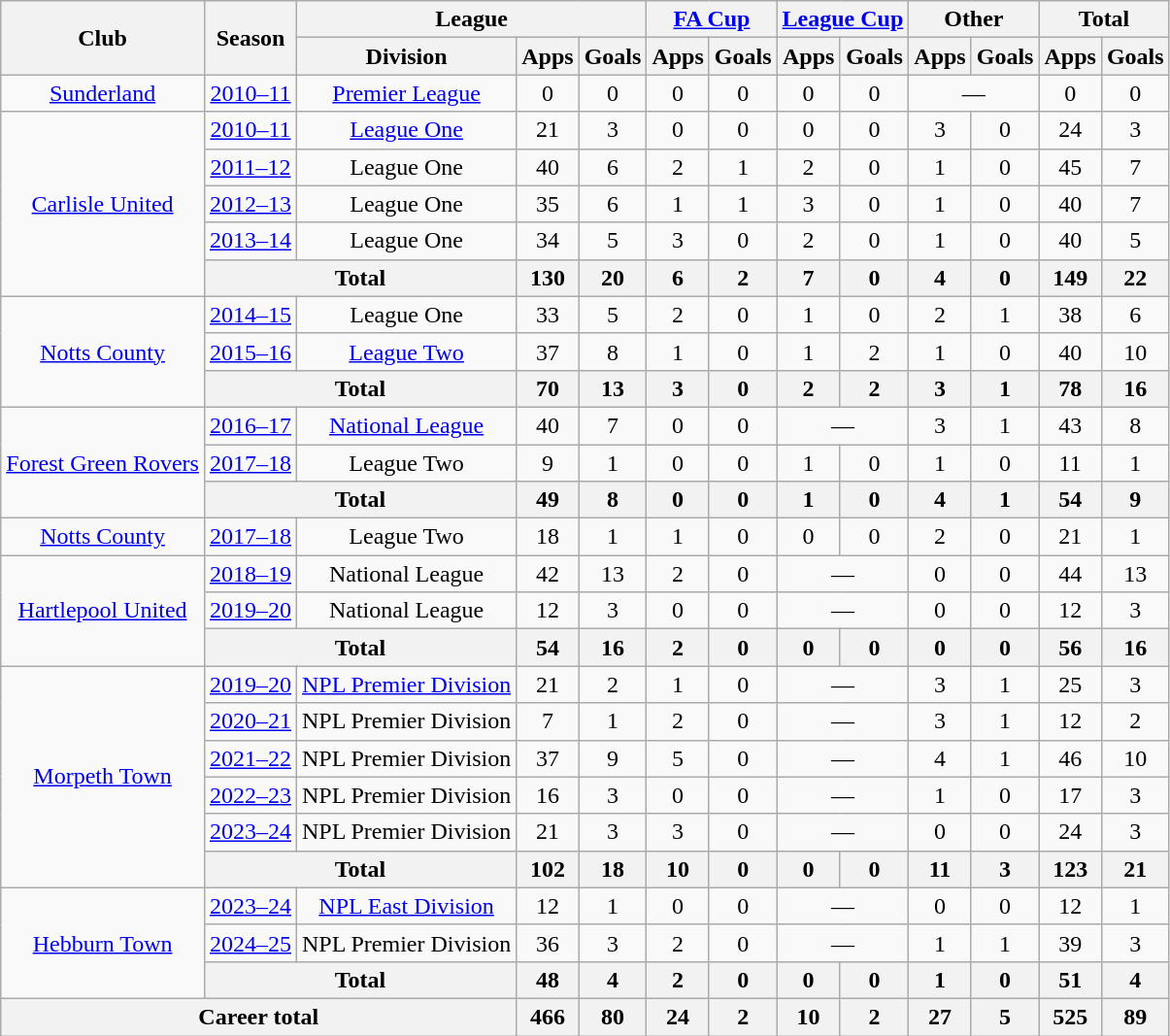<table class="wikitable" style="text-align:center">
<tr>
<th rowspan="2">Club</th>
<th rowspan="2">Season</th>
<th colspan="3">League</th>
<th colspan="2"><a href='#'>FA Cup</a></th>
<th colspan="2"><a href='#'>League Cup</a></th>
<th colspan="2">Other</th>
<th colspan="2">Total</th>
</tr>
<tr>
<th>Division</th>
<th>Apps</th>
<th>Goals</th>
<th>Apps</th>
<th>Goals</th>
<th>Apps</th>
<th>Goals</th>
<th>Apps</th>
<th>Goals</th>
<th>Apps</th>
<th>Goals</th>
</tr>
<tr>
<td><a href='#'>Sunderland</a></td>
<td><a href='#'>2010–11</a></td>
<td><a href='#'>Premier League</a></td>
<td>0</td>
<td>0</td>
<td>0</td>
<td>0</td>
<td>0</td>
<td>0</td>
<td colspan="2">—</td>
<td>0</td>
<td>0</td>
</tr>
<tr>
<td rowspan="5"><a href='#'>Carlisle United</a></td>
<td><a href='#'>2010–11</a></td>
<td><a href='#'>League One</a></td>
<td>21</td>
<td>3</td>
<td>0</td>
<td>0</td>
<td>0</td>
<td>0</td>
<td>3</td>
<td>0</td>
<td>24</td>
<td>3</td>
</tr>
<tr>
<td><a href='#'>2011–12</a></td>
<td>League One</td>
<td>40</td>
<td>6</td>
<td>2</td>
<td>1</td>
<td>2</td>
<td>0</td>
<td>1</td>
<td>0</td>
<td>45</td>
<td>7</td>
</tr>
<tr>
<td><a href='#'>2012–13</a></td>
<td>League One</td>
<td>35</td>
<td>6</td>
<td>1</td>
<td>1</td>
<td>3</td>
<td>0</td>
<td>1</td>
<td>0</td>
<td>40</td>
<td>7</td>
</tr>
<tr>
<td><a href='#'>2013–14</a></td>
<td>League One</td>
<td>34</td>
<td>5</td>
<td>3</td>
<td>0</td>
<td>2</td>
<td>0</td>
<td>1</td>
<td>0</td>
<td>40</td>
<td>5</td>
</tr>
<tr>
<th colspan="2">Total</th>
<th>130</th>
<th>20</th>
<th>6</th>
<th>2</th>
<th>7</th>
<th>0</th>
<th>4</th>
<th>0</th>
<th>149</th>
<th>22</th>
</tr>
<tr>
<td rowspan="3"><a href='#'>Notts County</a></td>
<td><a href='#'>2014–15</a></td>
<td>League One</td>
<td>33</td>
<td>5</td>
<td>2</td>
<td>0</td>
<td>1</td>
<td>0</td>
<td>2</td>
<td>1</td>
<td>38</td>
<td>6</td>
</tr>
<tr>
<td><a href='#'>2015–16</a></td>
<td><a href='#'>League Two</a></td>
<td>37</td>
<td>8</td>
<td>1</td>
<td>0</td>
<td>1</td>
<td>2</td>
<td>1</td>
<td>0</td>
<td>40</td>
<td>10</td>
</tr>
<tr>
<th colspan="2">Total</th>
<th>70</th>
<th>13</th>
<th>3</th>
<th>0</th>
<th>2</th>
<th>2</th>
<th>3</th>
<th>1</th>
<th>78</th>
<th>16</th>
</tr>
<tr>
<td rowspan="3"><a href='#'>Forest Green Rovers</a></td>
<td><a href='#'>2016–17</a></td>
<td><a href='#'>National League</a></td>
<td>40</td>
<td>7</td>
<td>0</td>
<td>0</td>
<td colspan="2">—</td>
<td>3</td>
<td>1</td>
<td>43</td>
<td>8</td>
</tr>
<tr>
<td><a href='#'>2017–18</a></td>
<td>League Two</td>
<td>9</td>
<td>1</td>
<td>0</td>
<td>0</td>
<td>1</td>
<td>0</td>
<td>1</td>
<td>0</td>
<td>11</td>
<td>1</td>
</tr>
<tr>
<th colspan="2">Total</th>
<th>49</th>
<th>8</th>
<th>0</th>
<th>0</th>
<th>1</th>
<th>0</th>
<th>4</th>
<th>1</th>
<th>54</th>
<th>9</th>
</tr>
<tr>
<td rowspan="1"><a href='#'>Notts County</a></td>
<td><a href='#'>2017–18</a></td>
<td>League Two</td>
<td>18</td>
<td>1</td>
<td>1</td>
<td>0</td>
<td>0</td>
<td>0</td>
<td>2</td>
<td>0</td>
<td>21</td>
<td>1</td>
</tr>
<tr>
<td rowspan="3"><a href='#'>Hartlepool United</a></td>
<td><a href='#'>2018–19</a></td>
<td>National League</td>
<td>42</td>
<td>13</td>
<td>2</td>
<td>0</td>
<td colspan="2">—</td>
<td>0</td>
<td>0</td>
<td>44</td>
<td>13</td>
</tr>
<tr>
<td><a href='#'>2019–20</a></td>
<td>National League</td>
<td>12</td>
<td>3</td>
<td>0</td>
<td>0</td>
<td colspan="2">—</td>
<td>0</td>
<td>0</td>
<td>12</td>
<td>3</td>
</tr>
<tr>
<th colspan="2">Total</th>
<th>54</th>
<th>16</th>
<th>2</th>
<th>0</th>
<th>0</th>
<th>0</th>
<th>0</th>
<th>0</th>
<th>56</th>
<th>16</th>
</tr>
<tr>
<td rowspan="6"><a href='#'>Morpeth Town</a></td>
<td><a href='#'>2019–20</a></td>
<td><a href='#'>NPL Premier Division</a></td>
<td>21</td>
<td>2</td>
<td>1</td>
<td>0</td>
<td colspan="2">—</td>
<td>3</td>
<td>1</td>
<td>25</td>
<td>3</td>
</tr>
<tr>
<td><a href='#'>2020–21</a></td>
<td>NPL Premier Division</td>
<td>7</td>
<td>1</td>
<td>2</td>
<td>0</td>
<td colspan="2">—</td>
<td>3</td>
<td>1</td>
<td>12</td>
<td>2</td>
</tr>
<tr>
<td><a href='#'>2021–22</a></td>
<td>NPL Premier Division</td>
<td>37</td>
<td>9</td>
<td>5</td>
<td>0</td>
<td colspan="2">—</td>
<td>4</td>
<td>1</td>
<td>46</td>
<td>10</td>
</tr>
<tr>
<td><a href='#'>2022–23</a></td>
<td>NPL Premier Division</td>
<td>16</td>
<td>3</td>
<td>0</td>
<td>0</td>
<td colspan="2">—</td>
<td>1</td>
<td>0</td>
<td>17</td>
<td>3</td>
</tr>
<tr>
<td><a href='#'>2023–24</a></td>
<td>NPL Premier Division</td>
<td>21</td>
<td>3</td>
<td>3</td>
<td>0</td>
<td colspan="2">—</td>
<td>0</td>
<td>0</td>
<td>24</td>
<td>3</td>
</tr>
<tr>
<th colspan="2">Total</th>
<th>102</th>
<th>18</th>
<th>10</th>
<th>0</th>
<th>0</th>
<th>0</th>
<th>11</th>
<th>3</th>
<th>123</th>
<th>21</th>
</tr>
<tr>
<td rowspan="3"><a href='#'>Hebburn Town</a></td>
<td><a href='#'>2023–24</a></td>
<td><a href='#'>NPL East Division</a></td>
<td>12</td>
<td>1</td>
<td>0</td>
<td>0</td>
<td colspan="2">—</td>
<td>0</td>
<td>0</td>
<td>12</td>
<td>1</td>
</tr>
<tr>
<td><a href='#'>2024–25</a></td>
<td>NPL Premier Division</td>
<td>36</td>
<td>3</td>
<td>2</td>
<td>0</td>
<td colspan="2">—</td>
<td>1</td>
<td>1</td>
<td>39</td>
<td>3</td>
</tr>
<tr>
<th colspan="2">Total</th>
<th>48</th>
<th>4</th>
<th>2</th>
<th>0</th>
<th>0</th>
<th>0</th>
<th>1</th>
<th>0</th>
<th>51</th>
<th>4</th>
</tr>
<tr>
<th colspan="3">Career total</th>
<th>466</th>
<th>80</th>
<th>24</th>
<th>2</th>
<th>10</th>
<th>2</th>
<th>27</th>
<th>5</th>
<th>525</th>
<th>89</th>
</tr>
</table>
